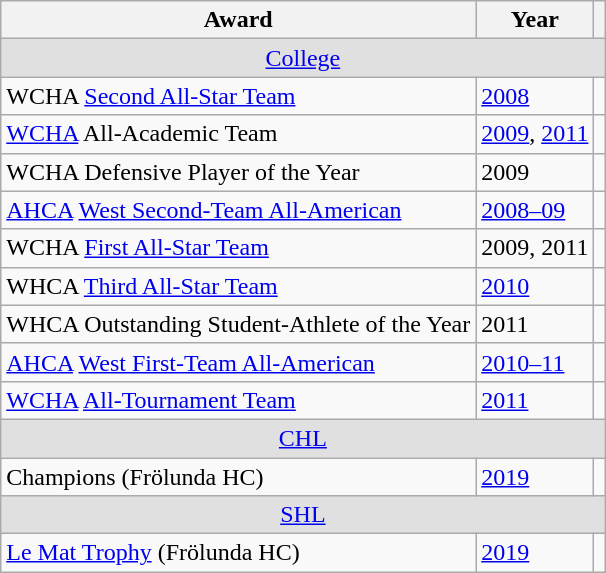<table class="wikitable">
<tr>
<th>Award</th>
<th>Year</th>
<th></th>
</tr>
<tr ALIGN="center" bgcolor="#e0e0e0">
<td colspan="3"><a href='#'>College</a></td>
</tr>
<tr>
<td>WCHA <a href='#'>Second All-Star Team</a></td>
<td><a href='#'>2008</a></td>
<td></td>
</tr>
<tr>
<td><a href='#'>WCHA</a> All-Academic Team</td>
<td><a href='#'>2009</a>, <a href='#'>2011</a></td>
<td></td>
</tr>
<tr>
<td>WCHA Defensive Player of the Year</td>
<td>2009</td>
<td></td>
</tr>
<tr>
<td><a href='#'>AHCA</a> <a href='#'>West Second-Team All-American</a></td>
<td><a href='#'>2008–09</a></td>
<td></td>
</tr>
<tr>
<td>WCHA <a href='#'>First All-Star Team</a></td>
<td>2009, 2011</td>
<td></td>
</tr>
<tr>
<td>WHCA <a href='#'>Third All-Star Team</a></td>
<td><a href='#'>2010</a></td>
<td></td>
</tr>
<tr>
<td>WHCA Outstanding Student-Athlete of the Year</td>
<td>2011</td>
<td></td>
</tr>
<tr>
<td><a href='#'>AHCA</a> <a href='#'>West First-Team All-American</a></td>
<td><a href='#'>2010–11</a></td>
<td></td>
</tr>
<tr>
<td><a href='#'>WCHA</a> <a href='#'>All-Tournament Team</a></td>
<td><a href='#'>2011</a></td>
<td></td>
</tr>
<tr ALIGN="center" bgcolor="#e0e0e0">
<td colspan="3"><a href='#'>CHL</a></td>
</tr>
<tr>
<td>Champions (Frölunda HC)</td>
<td><a href='#'>2019</a></td>
<td></td>
</tr>
<tr ALIGN="center" bgcolor="#e0e0e0">
<td colspan="3"><a href='#'>SHL</a></td>
</tr>
<tr>
<td><a href='#'>Le Mat Trophy</a> (Frölunda HC)</td>
<td><a href='#'>2019</a></td>
<td></td>
</tr>
</table>
